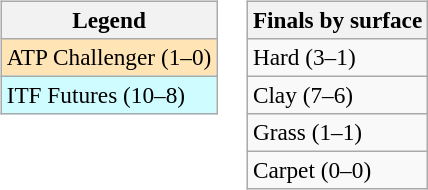<table>
<tr valign=top>
<td><br><table class=wikitable style=font-size:97%>
<tr>
<th>Legend</th>
</tr>
<tr bgcolor=moccasin>
<td>ATP Challenger (1–0)</td>
</tr>
<tr bgcolor=cffcff>
<td>ITF Futures (10–8)</td>
</tr>
</table>
</td>
<td><br><table class=wikitable style=font-size:97%>
<tr>
<th>Finals by surface</th>
</tr>
<tr>
<td>Hard (3–1)</td>
</tr>
<tr>
<td>Clay (7–6)</td>
</tr>
<tr>
<td>Grass (1–1)</td>
</tr>
<tr>
<td>Carpet (0–0)</td>
</tr>
</table>
</td>
</tr>
</table>
